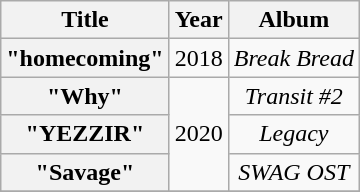<table class="wikitable plainrowheaders" style="text-align:center;">
<tr>
<th scope="col" rowspan="1">Title</th>
<th scope="col" rowspan="1">Year</th>
<th scope="col" rowspan="1">Album</th>
</tr>
<tr>
<th scope="row">"homecoming"<br></th>
<td>2018</td>
<td><em>Break Bread</em></td>
</tr>
<tr>
<th scope="row">"Why" <br></th>
<td rowspan="3">2020</td>
<td><em>Transit #2</em></td>
</tr>
<tr>
<th scope="row">"YEZZIR"<br></th>
<td><em>Legacy</em></td>
</tr>
<tr>
<th scope="row">"Savage"<br></th>
<td><em>SWAG OST </em></td>
</tr>
<tr>
</tr>
</table>
